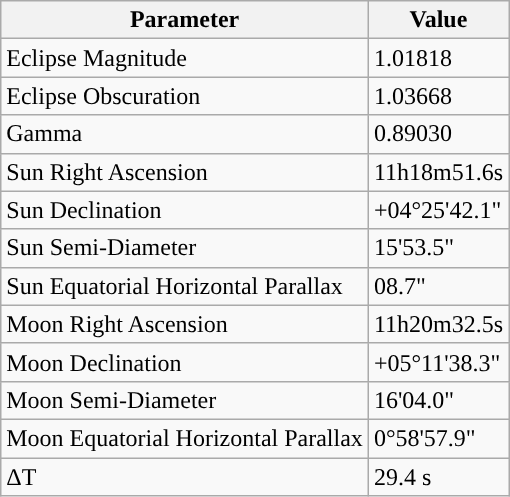<table class="wikitable">
<tr>
<th>Parameter</th>
<th>Value</th>
</tr>
<tr>
<td>Eclipse Magnitude</td>
<td>1.01818</td>
</tr>
<tr>
<td>Eclipse Obscuration</td>
<td>1.03668</td>
</tr>
<tr>
<td>Gamma</td>
<td>0.89030</td>
</tr>
<tr>
<td>Sun Right Ascension</td>
<td>11h18m51.6s</td>
</tr>
<tr>
<td>Sun Declination</td>
<td>+04°25'42.1"</td>
</tr>
<tr>
<td>Sun Semi-Diameter</td>
<td>15'53.5"</td>
</tr>
<tr>
<td>Sun Equatorial Horizontal Parallax</td>
<td>08.7"</td>
</tr>
<tr>
<td>Moon Right Ascension</td>
<td>11h20m32.5s</td>
</tr>
<tr>
<td>Moon Declination</td>
<td>+05°11'38.3"</td>
</tr>
<tr>
<td>Moon Semi-Diameter</td>
<td>16'04.0"</td>
</tr>
<tr>
<td>Moon Equatorial Horizontal Parallax</td>
<td>0°58'57.9"</td>
</tr>
<tr>
<td>ΔT</td>
<td>29.4 s</td>
</tr>
</table>
